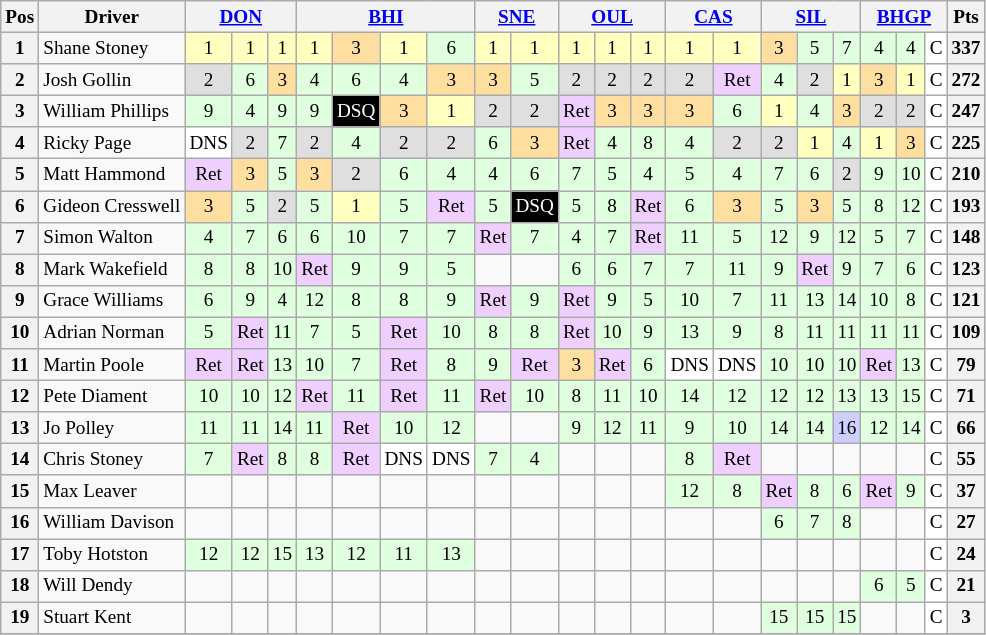<table class="wikitable" style="font-size: 80%; text-align: center;">
<tr valign="top">
<th valign="middle">Pos</th>
<th valign="middle">Driver</th>
<th colspan="3"><a href='#'>DON</a></th>
<th colspan="4"><a href='#'>BHI</a></th>
<th colspan="2"><a href='#'>SNE</a></th>
<th colspan="3"><a href='#'>OUL</a></th>
<th colspan="2"><a href='#'>CAS</a></th>
<th colspan="3"><a href='#'>SIL</a></th>
<th colspan="3"><a href='#'>BHGP</a></th>
<th valign=middle>Pts</th>
</tr>
<tr>
<th>1</th>
<td align=left>Shane Stoney</td>
<td style="background:#ffffbf;">1</td>
<td style="background:#ffffbf;">1</td>
<td style="background:#ffffbf;">1</td>
<td style="background:#ffffbf;">1</td>
<td style="background:#ffdf9f;">3</td>
<td style="background:#ffffbf;">1</td>
<td style="background:#dfffdf;">6</td>
<td style="background:#ffffbf;">1</td>
<td style="background:#ffffbf;">1</td>
<td style="background:#ffffbf;">1</td>
<td style="background:#ffffbf;">1</td>
<td style="background:#ffffbf;">1</td>
<td style="background:#ffffbf;">1</td>
<td style="background:#ffffbf;">1</td>
<td style="background:#ffdf9f;">3</td>
<td style="background:#dfffdf;">5</td>
<td style="background:#dfffdf;">7</td>
<td style="background:#dfffdf;">4</td>
<td style="background:#dfffdf;">4</td>
<td style="background:#ffffff;">C</td>
<th>337</th>
</tr>
<tr>
<th>2</th>
<td align=left>Josh Gollin</td>
<td style="background:#dfdfdf;">2</td>
<td style="background:#dfffdf;">6</td>
<td style="background:#ffdf9f;">3</td>
<td style="background:#dfffdf;">4</td>
<td style="background:#dfffdf;">6</td>
<td style="background:#dfffdf;">4</td>
<td style="background:#ffdf9f;">3</td>
<td style="background:#ffdf9f;">3</td>
<td style="background:#dfffdf;">5</td>
<td style="background:#dfdfdf;">2</td>
<td style="background:#dfdfdf;">2</td>
<td style="background:#dfdfdf;">2</td>
<td style="background:#dfdfdf;">2</td>
<td style="background:#efcfff;">Ret</td>
<td style="background:#dfffdf;">4</td>
<td style="background:#dfdfdf;">2</td>
<td style="background:#ffffbf;">1</td>
<td style="background:#ffdf9f;">3</td>
<td style="background:#ffffbf;">1</td>
<td style="background:#ffffff;">C</td>
<th>272</th>
</tr>
<tr>
<th>3</th>
<td align=left>William Phillips</td>
<td style="background:#dfffdf;">9</td>
<td style="background:#dfffdf;">4</td>
<td style="background:#dfffdf;">9</td>
<td style="background:#dfffdf;">9</td>
<td style="background-color:#000000; color:white">DSQ</td>
<td style="background:#ffdf9f;">3</td>
<td style="background:#ffffbf;">1</td>
<td style="background:#dfdfdf;">2</td>
<td style="background:#dfdfdf;">2</td>
<td style="background:#efcfff;">Ret</td>
<td style="background:#ffdf9f;">3</td>
<td style="background:#ffdf9f;">3</td>
<td style="background:#ffdf9f;">3</td>
<td style="background:#dfffdf;">6</td>
<td style="background:#ffffbf;">1</td>
<td style="background:#dfffdf;">4</td>
<td style="background:#ffdf9f;">3</td>
<td style="background:#dfdfdf;">2</td>
<td style="background:#dfdfdf;">2</td>
<td style="background:#ffffff;">C</td>
<th>247</th>
</tr>
<tr>
<th>4</th>
<td align=left>Ricky Page</td>
<td style="background:#ffffff;">DNS</td>
<td style="background:#dfdfdf;">2</td>
<td style="background:#dfffdf;">7</td>
<td style="background:#dfdfdf;">2</td>
<td style="background:#dfffdf;">4</td>
<td style="background:#dfdfdf;">2</td>
<td style="background:#dfdfdf;">2</td>
<td style="background:#dfffdf;">6</td>
<td style="background:#ffdf9f;">3</td>
<td style="background:#efcfff;">Ret</td>
<td style="background:#dfffdf;">4</td>
<td style="background:#dfffdf;">8</td>
<td style="background:#dfffdf;">4</td>
<td style="background:#dfdfdf;">2</td>
<td style="background:#dfdfdf;">2</td>
<td style="background:#ffffbf;">1</td>
<td style="background:#dfffdf;">4</td>
<td style="background:#ffffbf;">1</td>
<td style="background:#ffdf9f;">3</td>
<td style="background:#ffffff;">C</td>
<th>225</th>
</tr>
<tr>
<th>5</th>
<td align=left>Matt Hammond</td>
<td style="background:#efcfff;">Ret</td>
<td style="background:#ffdf9f;">3</td>
<td style="background:#dfffdf;">5</td>
<td style="background:#ffdf9f;">3</td>
<td style="background:#dfdfdf;">2</td>
<td style="background:#dfffdf;">6</td>
<td style="background:#dfffdf;">4</td>
<td style="background:#dfffdf;">4</td>
<td style="background:#dfffdf;">6</td>
<td style="background:#dfffdf;">7</td>
<td style="background:#dfffdf;">5</td>
<td style="background:#dfffdf;">4</td>
<td style="background:#dfffdf;">5</td>
<td style="background:#dfffdf;">4</td>
<td style="background:#dfffdf;">7</td>
<td style="background:#dfffdf;">6</td>
<td style="background:#dfdfdf;">2</td>
<td style="background:#dfffdf;">9</td>
<td style="background:#dfffdf;">10</td>
<td style="background:#ffffff;">C</td>
<th>210</th>
</tr>
<tr>
<th>6</th>
<td align=left>Gideon Cresswell</td>
<td style="background:#ffdf9f;">3</td>
<td style="background:#dfffdf;">5</td>
<td style="background:#dfdfdf;">2</td>
<td style="background:#dfffdf;">5</td>
<td style="background:#ffffbf;">1</td>
<td style="background:#dfffdf;">5</td>
<td style="background:#efcfff;">Ret</td>
<td style="background:#dfffdf;">5</td>
<td style="background-color:#000000; color:white">DSQ</td>
<td style="background:#dfffdf;">5</td>
<td style="background:#dfffdf;">8</td>
<td style="background:#efcfff;">Ret</td>
<td style="background:#dfffdf;">6</td>
<td style="background:#ffdf9f;">3</td>
<td style="background:#dfffdf;">5</td>
<td style="background:#ffdf9f;">3</td>
<td style="background:#dfffdf;">5</td>
<td style="background:#dfffdf;">8</td>
<td style="background:#dfffdf;">12</td>
<td style="background:#ffffff;">C</td>
<th>193</th>
</tr>
<tr>
<th>7</th>
<td align=left>Simon Walton</td>
<td style="background:#dfffdf;">4</td>
<td style="background:#dfffdf;">7</td>
<td style="background:#dfffdf;">6</td>
<td style="background:#dfffdf;">6</td>
<td style="background:#dfffdf;">10</td>
<td style="background:#dfffdf;">7</td>
<td style="background:#dfffdf;">7</td>
<td style="background:#efcfff;">Ret</td>
<td style="background:#dfffdf;">7</td>
<td style="background:#dfffdf;">4</td>
<td style="background:#dfffdf;">7</td>
<td style="background:#efcfff;">Ret</td>
<td style="background:#dfffdf;">11</td>
<td style="background:#dfffdf;">5</td>
<td style="background:#dfffdf;">12</td>
<td style="background:#dfffdf;">9</td>
<td style="background:#dfffdf;">12</td>
<td style="background:#dfffdf;">5</td>
<td style="background:#dfffdf;">7</td>
<td style="background:#ffffff;">C</td>
<th>148</th>
</tr>
<tr>
<th>8</th>
<td align=left>Mark Wakefield</td>
<td style="background:#dfffdf;">8</td>
<td style="background:#dfffdf;">8</td>
<td style="background:#dfffdf;">10</td>
<td style="background:#efcfff;">Ret</td>
<td style="background:#dfffdf;">9</td>
<td style="background:#dfffdf;">9</td>
<td style="background:#dfffdf;">5</td>
<td></td>
<td></td>
<td style="background:#dfffdf;">6</td>
<td style="background:#dfffdf;">6</td>
<td style="background:#dfffdf;">7</td>
<td style="background:#dfffdf;">7</td>
<td style="background:#dfffdf;">11</td>
<td style="background:#dfffdf;">9</td>
<td style="background:#efcfff;">Ret</td>
<td style="background:#dfffdf;">9</td>
<td style="background:#dfffdf;">7</td>
<td style="background:#dfffdf;">6</td>
<td style="background:#ffffff;">C</td>
<th>123</th>
</tr>
<tr>
<th>9</th>
<td align=left>Grace Williams</td>
<td style="background:#dfffdf;">6</td>
<td style="background:#dfffdf;">9</td>
<td style="background:#dfffdf;">4</td>
<td style="background:#dfffdf;">12</td>
<td style="background:#dfffdf;">8</td>
<td style="background:#dfffdf;">8</td>
<td style="background:#dfffdf;">9</td>
<td style="background:#efcfff;">Ret</td>
<td style="background:#dfffdf;">9</td>
<td style="background:#efcfff;">Ret</td>
<td style="background:#dfffdf;">9</td>
<td style="background:#dfffdf;">5</td>
<td style="background:#dfffdf;">10</td>
<td style="background:#dfffdf;">7</td>
<td style="background:#dfffdf;">11</td>
<td style="background:#dfffdf;">13</td>
<td style="background:#dfffdf;">14</td>
<td style="background:#dfffdf;">10</td>
<td style="background:#dfffdf;">8</td>
<td style="background:#ffffff;">C</td>
<th>121</th>
</tr>
<tr>
<th>10</th>
<td align=left>Adrian Norman</td>
<td style="background:#dfffdf;">5</td>
<td style="background:#efcfff;">Ret</td>
<td style="background:#dfffdf;">11</td>
<td style="background:#dfffdf;">7</td>
<td style="background:#dfffdf;">5</td>
<td style="background:#efcfff;">Ret</td>
<td style="background:#dfffdf;">10</td>
<td style="background:#dfffdf;">8</td>
<td style="background:#dfffdf;">8</td>
<td style="background:#efcfff;">Ret</td>
<td style="background:#dfffdf;">10</td>
<td style="background:#dfffdf;">9</td>
<td style="background:#dfffdf;">13</td>
<td style="background:#dfffdf;">9</td>
<td style="background:#dfffdf;">8</td>
<td style="background:#dfffdf;">11</td>
<td style="background:#dfffdf;">11</td>
<td style="background:#dfffdf;">11</td>
<td style="background:#dfffdf;">11</td>
<td style="background:#ffffff;">C</td>
<th>109</th>
</tr>
<tr>
<th>11</th>
<td align=left>Martin Poole</td>
<td style="background:#efcfff;">Ret</td>
<td style="background:#efcfff;">Ret</td>
<td style="background:#dfffdf;">13</td>
<td style="background:#dfffdf;">10</td>
<td style="background:#dfffdf;">7</td>
<td style="background:#efcfff;">Ret</td>
<td style="background:#dfffdf;">8</td>
<td style="background:#dfffdf;">9</td>
<td style="background:#efcfff;">Ret</td>
<td style="background:#ffdf9f;">3</td>
<td style="background:#efcfff;">Ret</td>
<td style="background:#dfffdf;">6</td>
<td style="background:#ffffff;">DNS</td>
<td style="background:#ffffff;">DNS</td>
<td style="background:#dfffdf;">10</td>
<td style="background:#dfffdf;">10</td>
<td style="background:#dfffdf;">10</td>
<td style="background:#efcfff;">Ret</td>
<td style="background:#dfffdf;">13</td>
<td style="background:#ffffff;">C</td>
<th>79</th>
</tr>
<tr>
<th>12</th>
<td align=left>Pete Diament</td>
<td style="background:#dfffdf;">10</td>
<td style="background:#dfffdf;">10</td>
<td style="background:#dfffdf;">12</td>
<td style="background:#efcfff;">Ret</td>
<td style="background:#dfffdf;">11</td>
<td style="background:#efcfff;">Ret</td>
<td style="background:#dfffdf;">11</td>
<td style="background:#efcfff;">Ret</td>
<td style="background:#dfffdf;">10</td>
<td style="background:#dfffdf;">8</td>
<td style="background:#dfffdf;">11</td>
<td style="background:#dfffdf;">10</td>
<td style="background:#dfffdf;">14</td>
<td style="background:#dfffdf;">12</td>
<td style="background:#dfffdf;">12</td>
<td style="background:#dfffdf;">12</td>
<td style="background:#dfffdf;">13</td>
<td style="background:#dfffdf;">13</td>
<td style="background:#dfffdf;">15</td>
<td style="background:#ffffff;">C</td>
<th>71</th>
</tr>
<tr>
<th>13</th>
<td align=left>Jo Polley</td>
<td style="background:#dfffdf;">11</td>
<td style="background:#dfffdf;">11</td>
<td style="background:#dfffdf;">14</td>
<td style="background:#dfffdf;">11</td>
<td style="background:#efcfff;">Ret</td>
<td style="background:#dfffdf;">10</td>
<td style="background:#dfffdf;">12</td>
<td></td>
<td></td>
<td style="background:#dfffdf;">9</td>
<td style="background:#dfffdf;">12</td>
<td style="background:#dfffdf;">11</td>
<td style="background:#dfffdf;">9</td>
<td style="background:#dfffdf;">10</td>
<td style="background:#dfffdf;">14</td>
<td style="background:#dfffdf;">14</td>
<td style="background:#cfcfff;">16</td>
<td style="background:#dfffdf;">12</td>
<td style="background:#dfffdf;">14</td>
<td style="background:#ffffff;">C</td>
<th>66</th>
</tr>
<tr>
<th>14</th>
<td align=left>Chris Stoney</td>
<td style="background:#dfffdf;">7</td>
<td style="background:#efcfff;">Ret</td>
<td style="background:#dfffdf;">8</td>
<td style="background:#dfffdf;">8</td>
<td style="background:#efcfff;">Ret</td>
<td style="background:#ffffff;">DNS</td>
<td style="background:#ffffff;">DNS</td>
<td style="background:#dfffdf;">7</td>
<td style="background:#dfffdf;">4</td>
<td></td>
<td></td>
<td></td>
<td style="background:#dfffdf;">8</td>
<td style="background:#efcfff;">Ret</td>
<td></td>
<td></td>
<td></td>
<td></td>
<td></td>
<td style="background:#ffffff;">C</td>
<th>55</th>
</tr>
<tr>
<th>15</th>
<td align=left>Max Leaver</td>
<td></td>
<td></td>
<td></td>
<td></td>
<td></td>
<td></td>
<td></td>
<td></td>
<td></td>
<td></td>
<td></td>
<td></td>
<td style="background:#dfffdf;">12</td>
<td style="background:#dfffdf;">8</td>
<td style="background:#efcfff;">Ret</td>
<td style="background:#dfffdf;">8</td>
<td style="background:#dfffdf;">6</td>
<td style="background:#efcfff;">Ret</td>
<td style="background:#dfffdf;">9</td>
<td style="background:#ffffff;">C</td>
<th>37</th>
</tr>
<tr>
<th>16</th>
<td align=left>William Davison</td>
<td></td>
<td></td>
<td></td>
<td></td>
<td></td>
<td></td>
<td></td>
<td></td>
<td></td>
<td></td>
<td></td>
<td></td>
<td></td>
<td></td>
<td style="background:#dfffdf;">6</td>
<td style="background:#dfffdf;">7</td>
<td style="background:#dfffdf;">8</td>
<td></td>
<td></td>
<td style="background:#ffffff;">C</td>
<th>27</th>
</tr>
<tr>
<th>17</th>
<td align=left>Toby Hotston</td>
<td style="background:#dfffdf;">12</td>
<td style="background:#dfffdf;">12</td>
<td style="background:#dfffdf;">15</td>
<td style="background:#dfffdf;">13</td>
<td style="background:#dfffdf;">12</td>
<td style="background:#dfffdf;">11</td>
<td style="background:#dfffdf;">13</td>
<td></td>
<td></td>
<td></td>
<td></td>
<td></td>
<td></td>
<td></td>
<td></td>
<td></td>
<td></td>
<td></td>
<td></td>
<td style="background:#ffffff;">C</td>
<th>24</th>
</tr>
<tr>
<th>18</th>
<td align=left>Will Dendy</td>
<td></td>
<td></td>
<td></td>
<td></td>
<td></td>
<td></td>
<td></td>
<td></td>
<td></td>
<td></td>
<td></td>
<td></td>
<td></td>
<td></td>
<td></td>
<td></td>
<td></td>
<td style="background:#dfffdf;">6</td>
<td style="background:#dfffdf;">5</td>
<td style="background:#ffffff;">C</td>
<th>21</th>
</tr>
<tr>
<th>19</th>
<td align=left>Stuart Kent</td>
<td></td>
<td></td>
<td></td>
<td></td>
<td></td>
<td></td>
<td></td>
<td></td>
<td></td>
<td></td>
<td></td>
<td></td>
<td></td>
<td></td>
<td style="background:#dfffdf;">15</td>
<td style="background:#dfffdf;">15</td>
<td style="background:#dfffdf;">15</td>
<td></td>
<td></td>
<td style="background:#ffffff;">C</td>
<th>3</th>
</tr>
<tr>
</tr>
</table>
